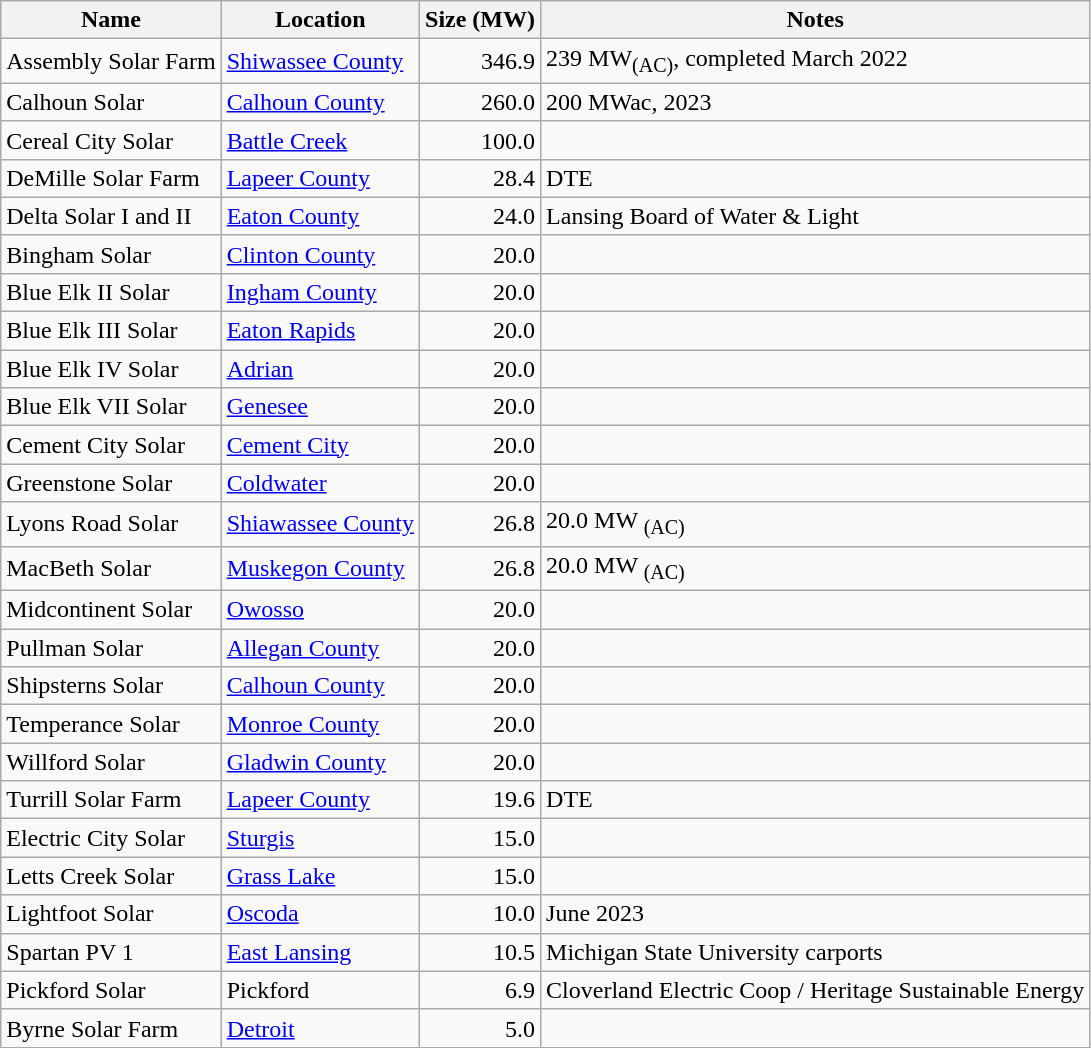<table class="wikitable sortable">
<tr>
<th>Name</th>
<th>Location</th>
<th>Size (MW)</th>
<th>Notes</th>
</tr>
<tr>
<td>Assembly Solar Farm</td>
<td><a href='#'>Shiwassee County</a></td>
<td align= "right">346.9</td>
<td>239 MW<sub>(AC)</sub>, completed March 2022</td>
</tr>
<tr>
<td>Calhoun Solar</td>
<td><a href='#'>Calhoun County</a></td>
<td align= "right">260.0</td>
<td>200 MWac, 2023</td>
</tr>
<tr>
<td>Cereal City Solar</td>
<td><a href='#'>Battle Creek</a></td>
<td align= "right">100.0</td>
<td></td>
</tr>
<tr>
<td>DeMille Solar Farm</td>
<td><a href='#'>Lapeer County</a></td>
<td align= "right">28.4</td>
<td>DTE</td>
</tr>
<tr>
<td>Delta Solar I and II</td>
<td><a href='#'>Eaton County</a></td>
<td align= "right">24.0</td>
<td>Lansing Board of Water & Light</td>
</tr>
<tr>
<td>Bingham Solar</td>
<td><a href='#'>Clinton County</a></td>
<td align= "right">20.0</td>
<td></td>
</tr>
<tr>
<td>Blue Elk II Solar</td>
<td><a href='#'>Ingham County</a></td>
<td align= "right">20.0</td>
<td></td>
</tr>
<tr>
<td>Blue Elk III Solar</td>
<td><a href='#'>Eaton Rapids</a></td>
<td align= "right">20.0</td>
<td></td>
</tr>
<tr>
<td>Blue Elk IV Solar</td>
<td><a href='#'>Adrian</a></td>
<td align= "right">20.0</td>
<td></td>
</tr>
<tr>
<td>Blue Elk VII Solar</td>
<td><a href='#'>Genesee</a></td>
<td align= "right">20.0</td>
<td></td>
</tr>
<tr>
<td>Cement City Solar</td>
<td><a href='#'>Cement City</a></td>
<td align= "right">20.0</td>
<td></td>
</tr>
<tr>
<td>Greenstone Solar</td>
<td><a href='#'>Coldwater</a></td>
<td align= "right">20.0</td>
<td></td>
</tr>
<tr>
<td>Lyons Road Solar</td>
<td><a href='#'>Shiawassee County</a></td>
<td align= "right">26.8</td>
<td>20.0 MW <sub>(AC)</sub></td>
</tr>
<tr>
<td>MacBeth Solar</td>
<td><a href='#'>Muskegon County</a></td>
<td align= "right">26.8</td>
<td>20.0 MW <sub>(AC)</sub></td>
</tr>
<tr>
<td>Midcontinent Solar</td>
<td><a href='#'>Owosso</a></td>
<td align= "right">20.0</td>
<td></td>
</tr>
<tr>
<td>Pullman Solar</td>
<td><a href='#'>Allegan County</a></td>
<td align= "right">20.0</td>
<td></td>
</tr>
<tr>
<td>Shipsterns Solar</td>
<td><a href='#'>Calhoun County</a></td>
<td align= "right">20.0</td>
<td></td>
</tr>
<tr>
<td>Temperance Solar</td>
<td><a href='#'>Monroe County</a></td>
<td align= "right">20.0</td>
<td></td>
</tr>
<tr>
<td>Willford Solar</td>
<td><a href='#'>Gladwin County</a></td>
<td align= "right">20.0</td>
<td></td>
</tr>
<tr>
<td>Turrill Solar Farm</td>
<td><a href='#'>Lapeer County</a></td>
<td align= "right">19.6</td>
<td>DTE</td>
</tr>
<tr>
<td>Electric City Solar</td>
<td><a href='#'>Sturgis</a></td>
<td align= "right">15.0</td>
<td></td>
</tr>
<tr>
<td>Letts Creek Solar</td>
<td><a href='#'>Grass Lake</a></td>
<td align= "right">15.0</td>
<td></td>
</tr>
<tr>
<td>Lightfoot Solar</td>
<td><a href='#'>Oscoda</a></td>
<td align= "right">10.0</td>
<td>June 2023  </td>
</tr>
<tr>
<td>Spartan PV 1</td>
<td><a href='#'>East Lansing</a></td>
<td align= "right">10.5</td>
<td>Michigan State University carports</td>
</tr>
<tr>
<td>Pickford Solar</td>
<td>Pickford</td>
<td align="right">6.9</td>
<td>Cloverland Electric Coop / Heritage Sustainable Energy</td>
</tr>
<tr>
<td>Byrne Solar Farm</td>
<td><a href='#'>Detroit</a></td>
<td align= "right">5.0</td>
<td></td>
</tr>
<tr>
</tr>
</table>
